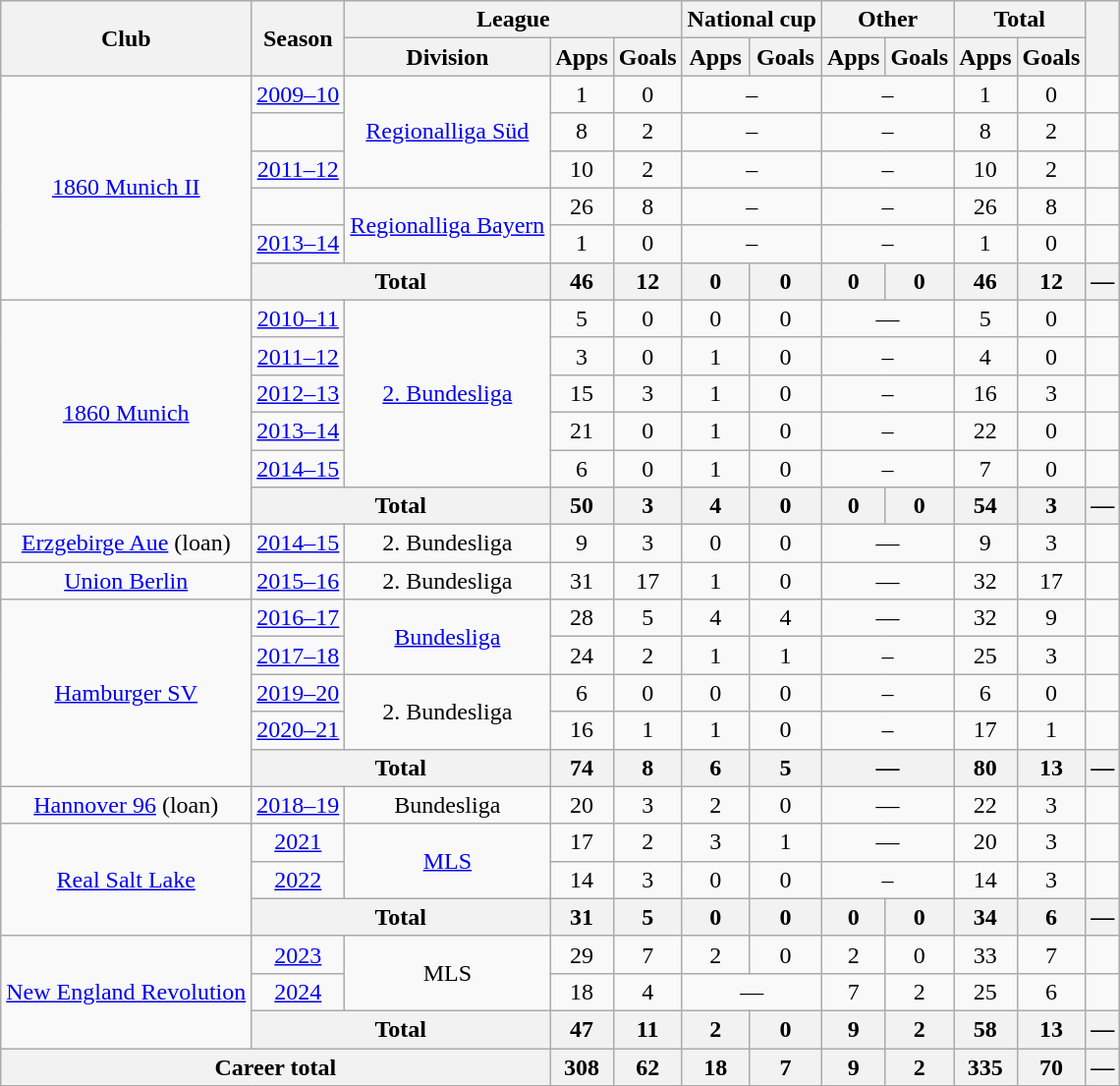<table class="wikitable" style="text-align:center">
<tr>
<th rowspan="2">Club</th>
<th rowspan="2">Season</th>
<th colspan="3">League</th>
<th colspan="2">National cup</th>
<th colspan="2">Other</th>
<th colspan="2">Total</th>
<th rowspan="2"></th>
</tr>
<tr>
<th>Division</th>
<th>Apps</th>
<th>Goals</th>
<th>Apps</th>
<th>Goals</th>
<th>Apps</th>
<th>Goals</th>
<th>Apps</th>
<th>Goals</th>
</tr>
<tr>
<td rowspan="6"><a href='#'>1860 Munich II</a></td>
<td><a href='#'>2009–10</a></td>
<td rowspan="3"><a href='#'>Regionalliga Süd</a></td>
<td>1</td>
<td>0</td>
<td colspan="2">–</td>
<td colspan="2">–</td>
<td>1</td>
<td>0</td>
<td></td>
</tr>
<tr>
<td></td>
<td>8</td>
<td>2</td>
<td colspan="2">–</td>
<td colspan="2">–</td>
<td>8</td>
<td>2</td>
<td></td>
</tr>
<tr>
<td><a href='#'>2011–12</a></td>
<td>10</td>
<td>2</td>
<td colspan="2">–</td>
<td colspan="2">–</td>
<td>10</td>
<td>2</td>
<td></td>
</tr>
<tr>
<td></td>
<td rowspan="2"><a href='#'>Regionalliga Bayern</a></td>
<td>26</td>
<td>8</td>
<td colspan="2">–</td>
<td colspan="2">–</td>
<td>26</td>
<td>8</td>
<td></td>
</tr>
<tr>
<td><a href='#'>2013–14</a></td>
<td>1</td>
<td>0</td>
<td colspan="2">–</td>
<td colspan="2">–</td>
<td>1</td>
<td>0</td>
<td></td>
</tr>
<tr>
<th colspan="2">Total</th>
<th>46</th>
<th>12</th>
<th>0</th>
<th>0</th>
<th>0</th>
<th>0</th>
<th>46</th>
<th>12</th>
<th>—</th>
</tr>
<tr>
<td rowspan="6"><a href='#'>1860 Munich</a></td>
<td><a href='#'>2010–11</a></td>
<td rowspan="5"><a href='#'>2. Bundesliga</a></td>
<td>5</td>
<td>0</td>
<td>0</td>
<td>0</td>
<td colspan="2">—</td>
<td>5</td>
<td>0</td>
<td></td>
</tr>
<tr>
<td><a href='#'>2011–12</a></td>
<td>3</td>
<td>0</td>
<td>1</td>
<td>0</td>
<td colspan="2">–</td>
<td>4</td>
<td>0</td>
<td></td>
</tr>
<tr>
<td><a href='#'>2012–13</a></td>
<td>15</td>
<td>3</td>
<td>1</td>
<td>0</td>
<td colspan="2">–</td>
<td>16</td>
<td>3</td>
<td></td>
</tr>
<tr>
<td><a href='#'>2013–14</a></td>
<td>21</td>
<td>0</td>
<td>1</td>
<td>0</td>
<td colspan="2">–</td>
<td>22</td>
<td>0</td>
<td></td>
</tr>
<tr>
<td><a href='#'>2014–15</a></td>
<td>6</td>
<td>0</td>
<td>1</td>
<td>0</td>
<td colspan="2">–</td>
<td>7</td>
<td>0</td>
<td></td>
</tr>
<tr>
<th colspan="2">Total</th>
<th>50</th>
<th>3</th>
<th>4</th>
<th>0</th>
<th>0</th>
<th>0</th>
<th>54</th>
<th>3</th>
<th>—</th>
</tr>
<tr>
<td><a href='#'>Erzgebirge Aue</a> (loan)</td>
<td><a href='#'>2014–15</a></td>
<td>2. Bundesliga</td>
<td>9</td>
<td>3</td>
<td>0</td>
<td>0</td>
<td colspan="2">—</td>
<td>9</td>
<td>3</td>
<td></td>
</tr>
<tr>
<td><a href='#'>Union Berlin</a></td>
<td><a href='#'>2015–16</a></td>
<td>2. Bundesliga</td>
<td>31</td>
<td>17</td>
<td>1</td>
<td>0</td>
<td colspan="2">—</td>
<td>32</td>
<td>17</td>
<td></td>
</tr>
<tr>
<td rowspan="5"><a href='#'>Hamburger SV</a></td>
<td><a href='#'>2016–17</a></td>
<td rowspan="2"><a href='#'>Bundesliga</a></td>
<td>28</td>
<td>5</td>
<td>4</td>
<td>4</td>
<td colspan="2">—</td>
<td>32</td>
<td>9</td>
<td></td>
</tr>
<tr>
<td><a href='#'>2017–18</a></td>
<td>24</td>
<td>2</td>
<td>1</td>
<td>1</td>
<td colspan="2">–</td>
<td>25</td>
<td>3</td>
<td></td>
</tr>
<tr>
<td><a href='#'>2019–20</a></td>
<td rowspan="2">2. Bundesliga</td>
<td>6</td>
<td>0</td>
<td>0</td>
<td>0</td>
<td colspan="2">–</td>
<td>6</td>
<td>0</td>
<td></td>
</tr>
<tr>
<td><a href='#'>2020–21</a></td>
<td>16</td>
<td>1</td>
<td>1</td>
<td>0</td>
<td colspan="2">–</td>
<td>17</td>
<td>1</td>
<td></td>
</tr>
<tr>
<th colspan="2">Total</th>
<th>74</th>
<th>8</th>
<th>6</th>
<th>5</th>
<th colspan="2">—</th>
<th>80</th>
<th>13</th>
<th>—</th>
</tr>
<tr>
<td><a href='#'>Hannover 96</a> (loan)</td>
<td><a href='#'>2018–19</a></td>
<td>Bundesliga</td>
<td>20</td>
<td>3</td>
<td>2</td>
<td>0</td>
<td colspan="2">—</td>
<td>22</td>
<td>3</td>
<td></td>
</tr>
<tr>
<td rowspan="3"><a href='#'>Real Salt Lake</a></td>
<td><a href='#'>2021</a></td>
<td rowspan="2"><a href='#'>MLS</a></td>
<td>17</td>
<td>2</td>
<td>3</td>
<td>1</td>
<td colspan="2">—</td>
<td>20</td>
<td>3</td>
<td></td>
</tr>
<tr>
<td><a href='#'>2022</a></td>
<td>14</td>
<td>3</td>
<td>0</td>
<td>0</td>
<td colspan="2">–</td>
<td>14</td>
<td>3</td>
<td></td>
</tr>
<tr>
<th colspan="2">Total</th>
<th>31</th>
<th>5</th>
<th>0</th>
<th>0</th>
<th>0</th>
<th>0</th>
<th>34</th>
<th>6</th>
<th>—</th>
</tr>
<tr>
<td rowspan="3"><a href='#'>New England Revolution</a></td>
<td><a href='#'>2023</a></td>
<td rowspan="2">MLS</td>
<td>29</td>
<td>7</td>
<td>2</td>
<td>0</td>
<td>2</td>
<td>0</td>
<td>33</td>
<td>7</td>
<td></td>
</tr>
<tr>
<td><a href='#'>2024</a></td>
<td>18</td>
<td>4</td>
<td colspan="2">—</td>
<td>7</td>
<td>2</td>
<td>25</td>
<td>6</td>
<td></td>
</tr>
<tr>
<th colspan="2">Total</th>
<th>47</th>
<th>11</th>
<th>2</th>
<th>0</th>
<th>9</th>
<th>2</th>
<th>58</th>
<th>13</th>
<th>—</th>
</tr>
<tr>
<th colspan="3">Career total</th>
<th>308</th>
<th>62</th>
<th>18</th>
<th>7</th>
<th>9</th>
<th>2</th>
<th>335</th>
<th>70</th>
<th>—</th>
</tr>
</table>
